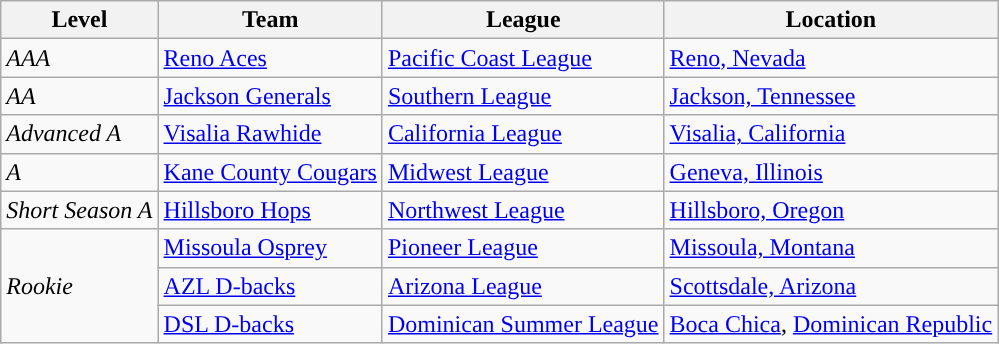<table class="wikitable">
<tr>
<th style="text-align:center; ">Level</th>
<th style="text-align:center; ">Team</th>
<th style="text-align:center; ">League</th>
<th style="text-align:center; ">Location</th>
</tr>
<tr>
<td><em>AAA</em></td>
<td><a href='#'>Reno Aces</a></td>
<td><a href='#'>Pacific Coast League</a></td>
<td><a href='#'>Reno, Nevada</a></td>
</tr>
<tr>
<td><em>AA</em></td>
<td><a href='#'>Jackson Generals</a></td>
<td><a href='#'>Southern League</a></td>
<td><a href='#'>Jackson, Tennessee</a></td>
</tr>
<tr>
<td><em>Advanced A</em></td>
<td><a href='#'>Visalia Rawhide</a></td>
<td><a href='#'>California League</a></td>
<td><a href='#'>Visalia, California</a></td>
</tr>
<tr>
<td><em>A</em></td>
<td><a href='#'>Kane County Cougars</a></td>
<td><a href='#'>Midwest League</a></td>
<td><a href='#'>Geneva, Illinois</a></td>
</tr>
<tr>
<td><em>Short Season A</em></td>
<td><a href='#'>Hillsboro Hops</a></td>
<td><a href='#'>Northwest League</a></td>
<td><a href='#'>Hillsboro, Oregon</a></td>
</tr>
<tr>
<td rowspan=4><em>Rookie</em></td>
<td><a href='#'>Missoula Osprey</a></td>
<td><a href='#'>Pioneer League</a></td>
<td><a href='#'>Missoula, Montana</a></td>
</tr>
<tr>
<td><a href='#'>AZL D-backs</a></td>
<td><a href='#'>Arizona League</a></td>
<td><a href='#'>Scottsdale, Arizona</a></td>
</tr>
<tr>
<td><a href='#'>DSL D-backs</a></td>
<td><a href='#'>Dominican Summer League</a></td>
<td><a href='#'>Boca Chica</a>, <a href='#'>Dominican Republic</a></td>
</tr>
</table>
